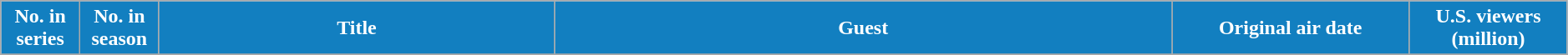<table class="wikitable plainrowheaders" style="width:99%;">
<tr>
<th scope="col" style="background-color: #127fc0; color: #FFFFFF;" width=5%>No. in<br>series</th>
<th scope="col" style="background-color: #127fc0; color: #FFFFFF;" width=5%>No. in<br>season</th>
<th scope="col" style="background-color: #127fc0; color: #FFFFFF;" width=25%>Title</th>
<th scope="col" style="background-color: #127fc0; color: #FFFFFF;" width=39%>Guest</th>
<th scope="col" style="background-color: #127fc0; color: #FFFFFF;" width=15%>Original air date</th>
<th scope="col" style="background-color: #127fc0; color: #FFFFFF;" width=10%>U.S. viewers<br>(million)</th>
</tr>
<tr>
</tr>
</table>
